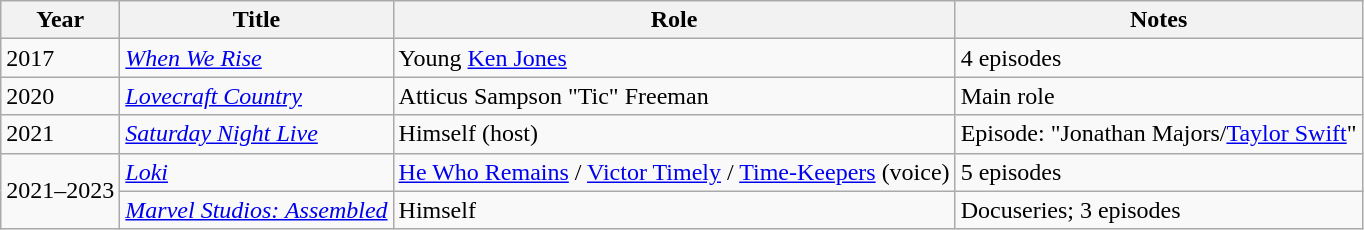<table class="wikitable">
<tr>
<th>Year</th>
<th>Title</th>
<th>Role</th>
<th class=unsortable>Notes</th>
</tr>
<tr>
<td>2017</td>
<td><em><a href='#'>When We Rise</a></em></td>
<td>Young <a href='#'>Ken Jones</a></td>
<td>4 episodes</td>
</tr>
<tr>
<td>2020</td>
<td><em><a href='#'>Lovecraft Country</a></em></td>
<td>Atticus Sampson "Tic" Freeman</td>
<td>Main role</td>
</tr>
<tr>
<td>2021</td>
<td><em><a href='#'>Saturday Night Live</a></em></td>
<td>Himself (host)</td>
<td>Episode: "Jonathan Majors/<a href='#'>Taylor Swift</a>"</td>
</tr>
<tr>
<td rowspan="2">2021–2023</td>
<td><em><a href='#'>Loki</a></em></td>
<td><a href='#'>He Who Remains</a> / <a href='#'>Victor Timely</a> / <a href='#'>Time-Keepers</a> (voice)</td>
<td>5 episodes</td>
</tr>
<tr>
<td><em><a href='#'>Marvel Studios: Assembled</a></em></td>
<td>Himself</td>
<td>Docuseries; 3 episodes</td>
</tr>
</table>
